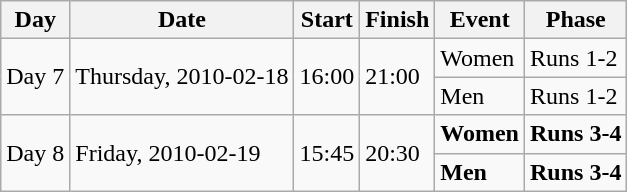<table class=wikitable>
<tr>
<th>Day</th>
<th>Date</th>
<th>Start</th>
<th>Finish</th>
<th>Event</th>
<th>Phase</th>
</tr>
<tr>
<td rowspan=2>Day 7</td>
<td rowspan=2>Thursday, 2010-02-18</td>
<td rowspan=2>16:00</td>
<td rowspan=2>21:00</td>
<td>Women</td>
<td>Runs 1-2</td>
</tr>
<tr>
<td>Men</td>
<td>Runs 1-2</td>
</tr>
<tr>
<td rowspan=2>Day 8</td>
<td rowspan=2>Friday, 2010-02-19</td>
<td rowspan=2>15:45</td>
<td rowspan=2>20:30</td>
<td><strong>Women</strong></td>
<td><strong>Runs 3-4</strong></td>
</tr>
<tr>
<td><strong>Men</strong></td>
<td><strong>Runs 3-4</strong></td>
</tr>
</table>
